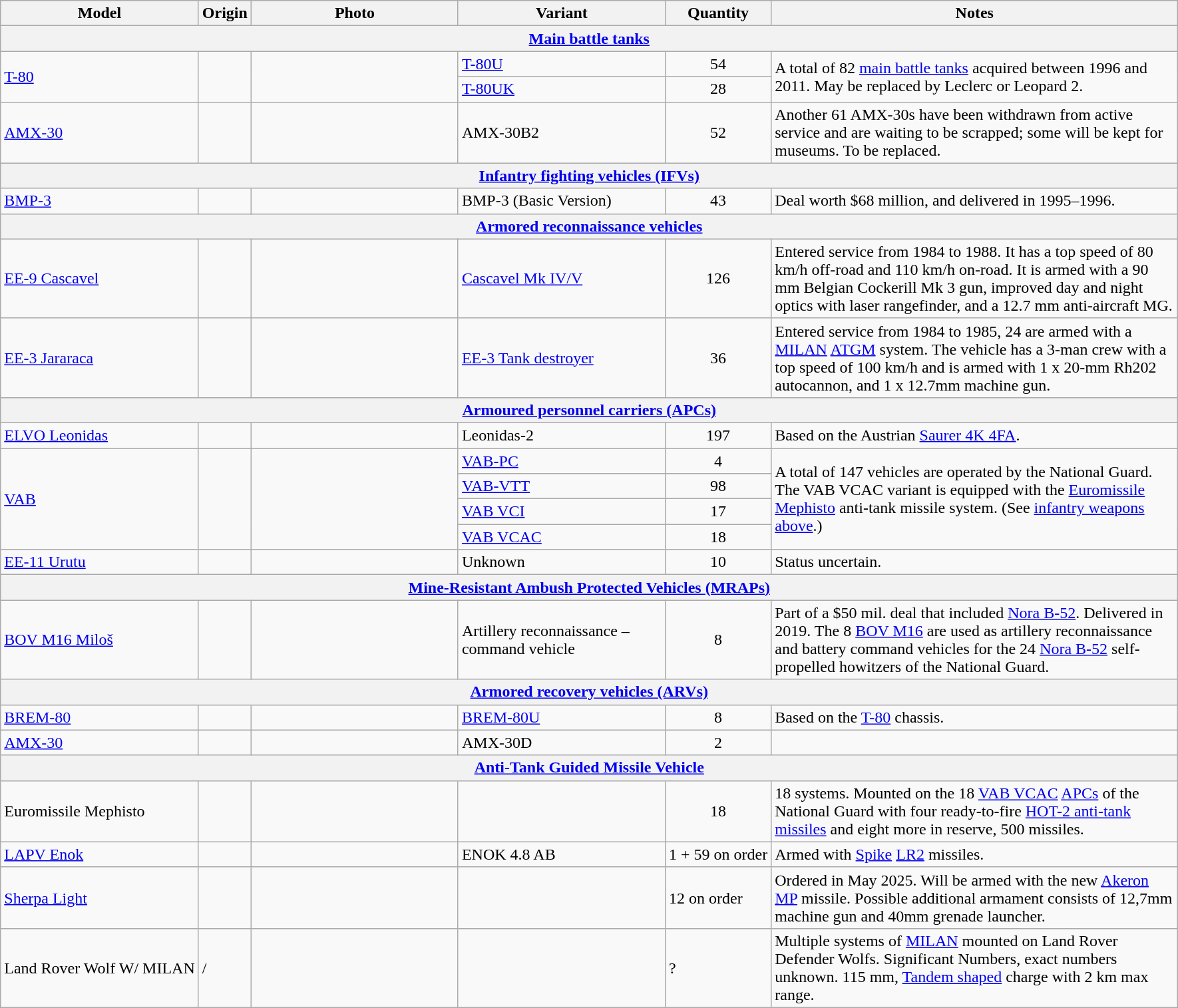<table class=wikitable>
<tr>
<th>Model</th>
<th>Origin</th>
<th width=200px>Photo</th>
<th width=200px>Variant</th>
<th>Quantity</th>
<th width=400px>Notes</th>
</tr>
<tr>
<th colspan="6"><a href='#'>Main battle tanks</a></th>
</tr>
<tr>
<td rowspan="2"><a href='#'>T-80</a></td>
<td rowspan="2"></td>
<td rowspan="2"></td>
<td><a href='#'>T-80U</a></td>
<td align="center">54</td>
<td rowspan="2">A total of 82 <a href='#'>main battle tanks</a> acquired between 1996 and 2011. May be replaced by Leclerc or Leopard 2.</td>
</tr>
<tr>
<td><a href='#'>T-80UK</a></td>
<td align="center">28</td>
</tr>
<tr>
<td><a href='#'>AMX-30</a></td>
<td></td>
<td></td>
<td>AMX-30B2</td>
<td align="center">52</td>
<td>Another 61 AMX-30s have been withdrawn from active service and are waiting to be scrapped; some will be kept for museums. To be replaced.</td>
</tr>
<tr>
<th colspan="6"><a href='#'>Infantry fighting vehicles (IFVs)</a></th>
</tr>
<tr>
<td><a href='#'>BMP-3</a></td>
<td></td>
<td></td>
<td>BMP-3 (Basic Version)</td>
<td align="center">43</td>
<td>Deal worth $68 million, and delivered in 1995–1996.</td>
</tr>
<tr>
<th colspan="6"><a href='#'>Armored reconnaissance vehicles</a></th>
</tr>
<tr>
<td><a href='#'>EE-9 Cascavel</a></td>
<td></td>
<td></td>
<td><a href='#'>Cascavel Mk IV/V</a></td>
<td align="center">126</td>
<td>Entered service from 1984 to 1988. It has a top speed of 80 km/h off-road and 110 km/h on-road. It is armed with a 90 mm Belgian Cockerill Mk 3 gun, improved day and night optics with laser rangefinder, and a 12.7 mm anti-aircraft MG.</td>
</tr>
<tr>
<td><a href='#'>EE-3 Jararaca</a></td>
<td></td>
<td></td>
<td><a href='#'>EE-3 Tank destroyer</a></td>
<td align="center">36</td>
<td>Entered service from 1984 to 1985, 24 are armed with a <a href='#'>MILAN</a> <a href='#'>ATGM</a> system. The vehicle has a 3-man crew with a top speed of 100 km/h and is armed with 1 x 20-mm Rh202 autocannon, and 1 x 12.7mm machine gun.</td>
</tr>
<tr>
<th colspan="6"><a href='#'>Armoured personnel carriers (APCs)</a></th>
</tr>
<tr>
<td><a href='#'>ELVO Leonidas</a></td>
<td></td>
<td></td>
<td>Leonidas-2</td>
<td align="center">197</td>
<td>Based on the Austrian <a href='#'>Saurer 4K 4FA</a>.</td>
</tr>
<tr>
<td rowspan="4"><a href='#'>VAB</a></td>
<td rowspan="4"></td>
<td rowspan="4"></td>
<td><a href='#'>VAB-PC</a></td>
<td align="center">4</td>
<td rowspan="4">A total of 147 vehicles are operated by the National Guard. The VAB VCAC variant is equipped with the <a href='#'>Euromissile Mephisto</a> anti-tank missile system. (See <a href='#'>infantry weapons above</a>.)</td>
</tr>
<tr>
<td><a href='#'>VAB-VTT</a></td>
<td align="center">98</td>
</tr>
<tr>
<td><a href='#'>VAB VCI</a></td>
<td align="center">17</td>
</tr>
<tr>
<td><a href='#'>VAB VCAC</a></td>
<td align="center">18</td>
</tr>
<tr>
<td><a href='#'>EE-11 Urutu</a></td>
<td></td>
<td></td>
<td>Unknown</td>
<td align="center">10</td>
<td>Status uncertain.</td>
</tr>
<tr>
<th colspan="6"><a href='#'>Mine-Resistant Ambush Protected Vehicles (MRAPs)</a></th>
</tr>
<tr>
<td><a href='#'>BOV M16 Miloš</a></td>
<td></td>
<td></td>
<td>Artillery reconnaissance – command vehicle</td>
<td align="center">8</td>
<td>Part of a $50 mil. deal that included <a href='#'>Nora B-52</a>. Delivered in 2019. The 8 <a href='#'>BOV M16</a> are used as artillery reconnaissance and battery command vehicles for the 24 <a href='#'>Nora B-52</a> self-propelled howitzers of the National Guard.</td>
</tr>
<tr>
<th colspan="6"><a href='#'>Armored recovery vehicles (ARVs)</a></th>
</tr>
<tr>
<td><a href='#'>BREM-80</a></td>
<td></td>
<td></td>
<td><a href='#'>BREM-80U</a></td>
<td align="center">8</td>
<td>Based on the <a href='#'>T-80</a> chassis.</td>
</tr>
<tr>
<td><a href='#'>AMX-30</a></td>
<td></td>
<td></td>
<td>AMX-30D</td>
<td align="center">2</td>
<td></td>
</tr>
<tr>
<th colspan="6"><a href='#'>Anti-Tank Guided Missile Vehicle</a></th>
</tr>
<tr>
<td>Euromissile Mephisto</td>
<td></td>
<td></td>
<td></td>
<td align="center">18</td>
<td>18 systems. Mounted on the 18 <a href='#'>VAB VCAC</a> <a href='#'>APCs</a> of the National Guard with four ready-to-fire <a href='#'>HOT-2 anti-tank missiles</a> and eight more in reserve, 500 missiles.</td>
</tr>
<tr>
<td><a href='#'>LAPV Enok</a></td>
<td></td>
<td></td>
<td>ENOK 4.8 AB</td>
<td>1 + 59 on order</td>
<td>Armed with <a href='#'>Spike</a> <a href='#'>LR2</a> missiles.</td>
</tr>
<tr>
<td><a href='#'>Sherpa Light</a></td>
<td></td>
<td></td>
<td></td>
<td>12 on order</td>
<td>Ordered in May 2025. Will be armed with the new <a href='#'>Akeron MP</a> missile. Possible additional armament consists of 12,7mm machine gun and 40mm grenade launcher.</td>
</tr>
<tr>
<td>Land Rover Wolf W/ MILAN</td>
<td> / </td>
<td></td>
<td></td>
<td>?</td>
<td>Multiple systems of <a href='#'>MILAN</a> mounted on Land Rover Defender Wolfs. Significant Numbers, exact numbers unknown. 115 mm, <a href='#'>Tandem shaped</a> charge with 2 km max range.</td>
</tr>
</table>
